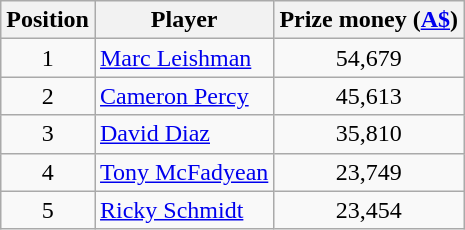<table class="wikitable">
<tr>
<th>Position</th>
<th>Player</th>
<th>Prize money (<a href='#'>A$</a>)</th>
</tr>
<tr>
<td align=center>1</td>
<td> <a href='#'>Marc Leishman</a></td>
<td align=center>54,679</td>
</tr>
<tr>
<td align=center>2</td>
<td> <a href='#'>Cameron Percy</a></td>
<td align=center>45,613</td>
</tr>
<tr>
<td align=center>3</td>
<td> <a href='#'>David Diaz</a></td>
<td align=center>35,810</td>
</tr>
<tr>
<td align=center>4</td>
<td> <a href='#'>Tony McFadyean</a></td>
<td align=center>23,749</td>
</tr>
<tr>
<td align=center>5</td>
<td> <a href='#'>Ricky Schmidt</a></td>
<td align=center>23,454</td>
</tr>
</table>
